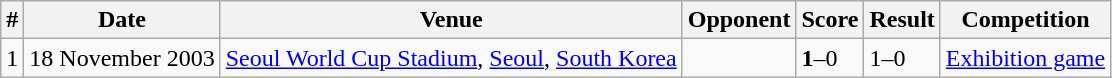<table class="wikitable">
<tr>
<th>#</th>
<th>Date</th>
<th>Venue</th>
<th>Opponent</th>
<th>Score</th>
<th>Result</th>
<th>Competition</th>
</tr>
<tr>
<td>1</td>
<td>18 November 2003</td>
<td><a href='#'>Seoul World Cup Stadium</a>, <a href='#'>Seoul</a>, <a href='#'>South Korea</a></td>
<td></td>
<td><strong>1</strong>–0</td>
<td>1–0</td>
<td><a href='#'>Exhibition game</a></td>
</tr>
</table>
